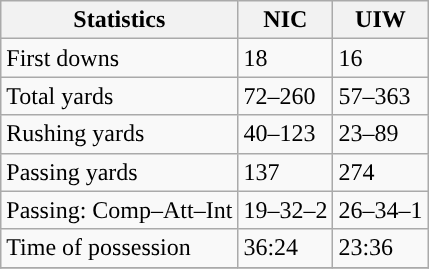<table class="wikitable" style="float: left;">
<tr>
<th>Statistics</th>
<th>NIC</th>
<th>UIW</th>
</tr>
<tr>
<td>First downs</td>
<td>18</td>
<td>16</td>
</tr>
<tr>
<td>Total yards</td>
<td>72–260</td>
<td>57–363</td>
</tr>
<tr>
<td>Rushing yards</td>
<td>40–123</td>
<td>23–89</td>
</tr>
<tr>
<td>Passing yards</td>
<td>137</td>
<td>274</td>
</tr>
<tr>
<td>Passing: Comp–Att–Int</td>
<td>19–32–2</td>
<td>26–34–1</td>
</tr>
<tr>
<td>Time of possession</td>
<td>36:24</td>
<td>23:36</td>
</tr>
<tr>
</tr>
</table>
